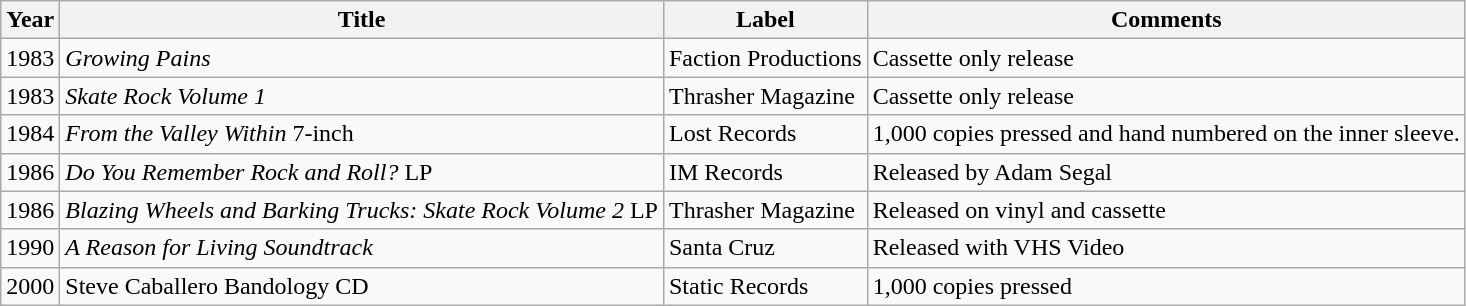<table class="wikitable">
<tr>
<th>Year</th>
<th>Title</th>
<th>Label</th>
<th>Comments</th>
</tr>
<tr>
<td>1983</td>
<td><em>Growing Pains</em></td>
<td>Faction Productions</td>
<td>Cassette only release</td>
</tr>
<tr>
<td>1983</td>
<td><em>Skate Rock Volume 1</em></td>
<td>Thrasher Magazine</td>
<td>Cassette only release</td>
</tr>
<tr>
<td>1984</td>
<td><em>From the Valley Within</em> 7-inch</td>
<td>Lost Records</td>
<td>1,000 copies pressed and hand numbered on the inner sleeve.</td>
</tr>
<tr>
<td>1986</td>
<td><em>Do You Remember Rock and Roll?</em> LP</td>
<td>IM Records</td>
<td>Released by Adam Segal</td>
</tr>
<tr>
<td>1986</td>
<td><em>Blazing Wheels and Barking Trucks: Skate Rock Volume 2</em> LP</td>
<td>Thrasher Magazine</td>
<td>Released on vinyl and cassette</td>
</tr>
<tr>
<td>1990</td>
<td><em>A Reason for Living Soundtrack</em></td>
<td>Santa Cruz</td>
<td>Released with VHS Video</td>
</tr>
<tr>
<td>2000</td>
<td>Steve Caballero Bandology CD</td>
<td>Static Records</td>
<td>1,000 copies pressed</td>
</tr>
</table>
